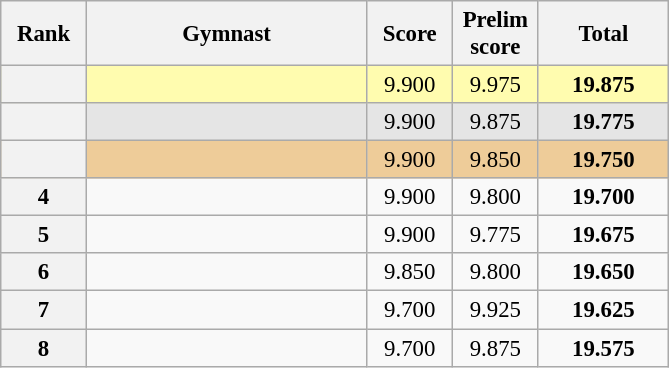<table class="wikitable sortable" style="text-align:center; font-size:95%">
<tr>
<th scope="col" style="width:50px;">Rank</th>
<th scope="col" style="width:180px;">Gymnast</th>
<th scope="col" style="width:50px;">Score</th>
<th scope="col" style="width:50px;">Prelim score</th>
<th scope="col" style="width:80px;">Total</th>
</tr>
<tr style="background:#fffcaf;">
<th scope=row style="text-align:center"></th>
<td style="text-align:left;"></td>
<td>9.900</td>
<td>9.975</td>
<td><strong>19.875</strong></td>
</tr>
<tr style="background:#e5e5e5;">
<th scope=row style="text-align:center"></th>
<td style="text-align:left;"></td>
<td>9.900</td>
<td>9.875</td>
<td><strong>19.775</strong></td>
</tr>
<tr style="background:#ec9;">
<th scope=row style="text-align:center"></th>
<td style="text-align:left;"></td>
<td>9.900</td>
<td>9.850</td>
<td><strong>19.750</strong></td>
</tr>
<tr>
<th>4</th>
<td align=left></td>
<td>9.900</td>
<td>9.800</td>
<td><strong>19.700</strong></td>
</tr>
<tr>
<th>5</th>
<td align=left></td>
<td>9.900</td>
<td>9.775</td>
<td><strong>19.675</strong></td>
</tr>
<tr>
<th>6</th>
<td align=left></td>
<td>9.850</td>
<td>9.800</td>
<td><strong>19.650</strong></td>
</tr>
<tr>
<th>7</th>
<td align=left></td>
<td>9.700</td>
<td>9.925</td>
<td><strong>19.625</strong></td>
</tr>
<tr>
<th>8</th>
<td align=left></td>
<td>9.700</td>
<td>9.875</td>
<td><strong>19.575</strong></td>
</tr>
</table>
